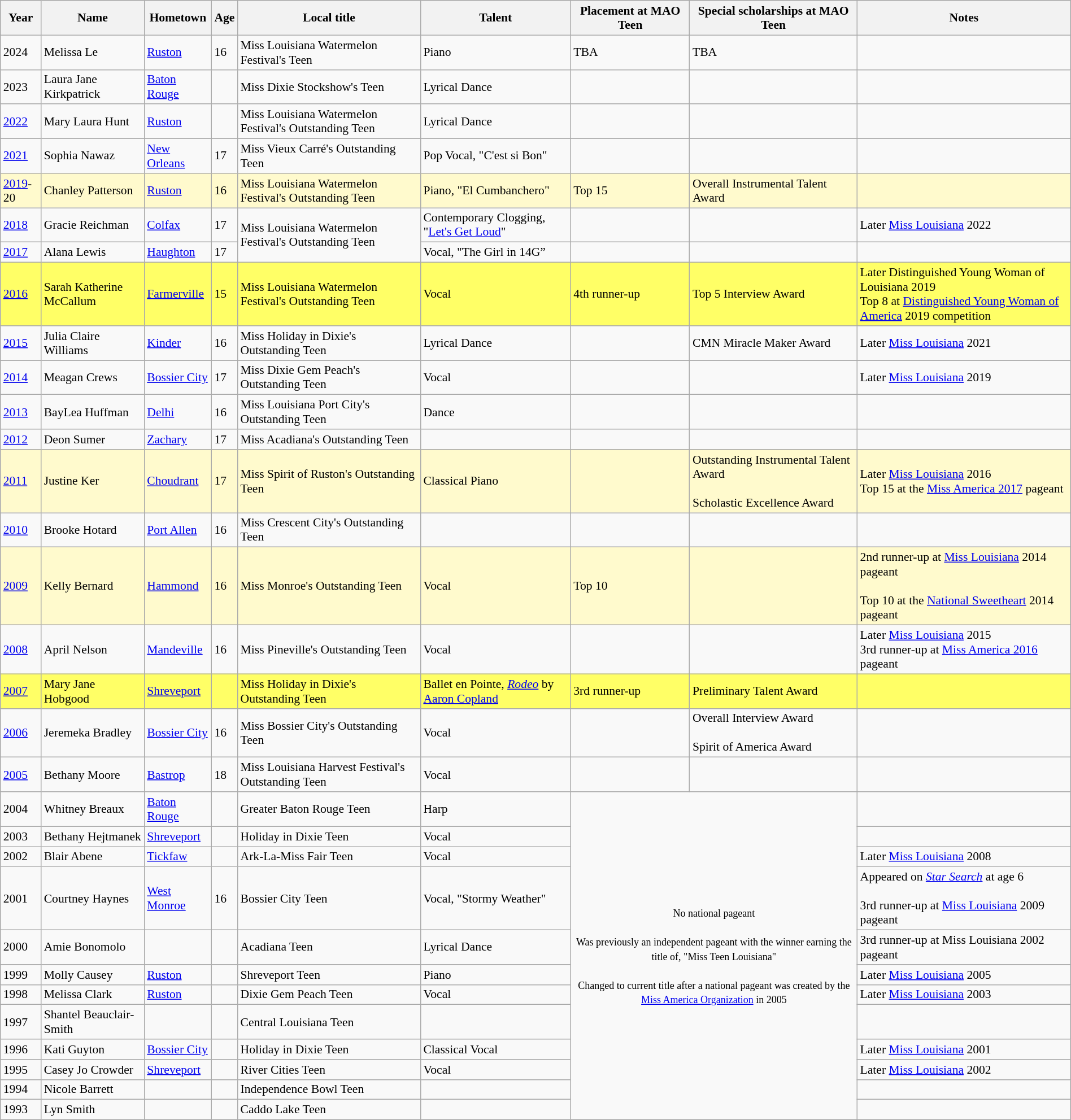<table class="wikitable sortable"style="width:100%; font-size:90%;">
<tr>
<th>Year</th>
<th>Name</th>
<th>Hometown</th>
<th>Age</th>
<th>Local title</th>
<th>Talent</th>
<th>Placement at MAO Teen</th>
<th>Special scholarships at MAO Teen</th>
<th>Notes</th>
</tr>
<tr>
<td>2024</td>
<td>Melissa Le</td>
<td><a href='#'>Ruston</a></td>
<td>16</td>
<td>Miss Louisiana Watermelon Festival's Teen</td>
<td>Piano</td>
<td>TBA</td>
<td>TBA</td>
<td></td>
</tr>
<tr>
<td>2023</td>
<td>Laura Jane Kirkpatrick</td>
<td><a href='#'>Baton Rouge</a></td>
<td></td>
<td>Miss Dixie Stockshow's Teen</td>
<td>Lyrical Dance</td>
<td></td>
<td></td>
<td></td>
</tr>
<tr>
<td><a href='#'>2022</a></td>
<td>Mary Laura Hunt</td>
<td><a href='#'>Ruston</a></td>
<td></td>
<td>Miss Louisiana Watermelon Festival's Outstanding Teen</td>
<td>Lyrical Dance</td>
<td align="center"></td>
<td></td>
<td></td>
</tr>
<tr>
<td><a href='#'>2021</a></td>
<td>Sophia Nawaz</td>
<td><a href='#'>New Orleans</a></td>
<td>17</td>
<td>Miss Vieux Carré's Outstanding Teen</td>
<td>Pop Vocal, "C'est si Bon"</td>
<td></td>
<td></td>
<td></td>
</tr>
<tr style="background-color:#FFFACD;">
<td><a href='#'>2019</a>-20</td>
<td>Chanley Patterson</td>
<td><a href='#'>Ruston</a></td>
<td>16</td>
<td>Miss Louisiana Watermelon Festival's Outstanding Teen</td>
<td>Piano, "El Cumbanchero"</td>
<td>Top 15</td>
<td>Overall Instrumental Talent Award</td>
<td></td>
</tr>
<tr>
<td><a href='#'>2018</a></td>
<td>Gracie Reichman</td>
<td><a href='#'>Colfax</a></td>
<td>17</td>
<td rowspan=2>Miss Louisiana Watermelon Festival's Outstanding Teen</td>
<td>Contemporary Clogging, "<a href='#'>Let's Get Loud</a>"</td>
<td></td>
<td></td>
<td>Later <a href='#'>Miss Louisiana</a> 2022</td>
</tr>
<tr>
<td><a href='#'>2017</a></td>
<td>Alana Lewis</td>
<td><a href='#'>Haughton</a></td>
<td>17</td>
<td>Vocal, "The Girl in 14G”</td>
<td></td>
<td></td>
<td></td>
</tr>
<tr style="background-color:#FFFF66;">
<td><a href='#'>2016</a></td>
<td>Sarah Katherine McCallum</td>
<td><a href='#'>Farmerville</a></td>
<td>15</td>
<td>Miss Louisiana Watermelon Festival's Outstanding Teen</td>
<td>Vocal</td>
<td>4th runner-up</td>
<td>Top 5 Interview Award</td>
<td>Later Distinguished Young Woman of Louisiana 2019<br>Top 8 at <a href='#'>Distinguished Young Woman of America</a> 2019 competition</td>
</tr>
<tr>
<td><a href='#'>2015</a></td>
<td>Julia Claire Williams</td>
<td><a href='#'>Kinder</a></td>
<td>16</td>
<td>Miss Holiday in Dixie's Outstanding Teen</td>
<td>Lyrical Dance</td>
<td></td>
<td>CMN Miracle Maker Award</td>
<td>Later <a href='#'>Miss Louisiana</a> 2021</td>
</tr>
<tr>
<td><a href='#'>2014</a></td>
<td>Meagan Crews</td>
<td><a href='#'>Bossier City</a></td>
<td>17</td>
<td>Miss Dixie Gem Peach's Outstanding Teen</td>
<td>Vocal</td>
<td></td>
<td></td>
<td>Later <a href='#'>Miss Louisiana</a> 2019</td>
</tr>
<tr>
<td><a href='#'>2013</a></td>
<td>BayLea Huffman</td>
<td><a href='#'>Delhi</a></td>
<td>16</td>
<td>Miss Louisiana Port City's Outstanding Teen</td>
<td>Dance</td>
<td></td>
<td></td>
<td></td>
</tr>
<tr>
<td><a href='#'>2012</a></td>
<td>Deon Sumer</td>
<td><a href='#'>Zachary</a></td>
<td>17</td>
<td>Miss Acadiana's Outstanding Teen</td>
<td></td>
<td></td>
<td></td>
<td></td>
</tr>
<tr style="background-color:#FFFACD;">
<td><a href='#'>2011</a></td>
<td>Justine Ker</td>
<td><a href='#'>Choudrant</a></td>
<td>17</td>
<td>Miss Spirit of Ruston's Outstanding Teen</td>
<td>Classical Piano</td>
<td></td>
<td>Outstanding Instrumental Talent Award<br><br>Scholastic Excellence Award</td>
<td>Later <a href='#'>Miss Louisiana</a> 2016<br>Top 15 at the <a href='#'>Miss America 2017</a> pageant</td>
</tr>
<tr>
<td><a href='#'>2010</a></td>
<td>Brooke Hotard</td>
<td><a href='#'>Port Allen</a></td>
<td>16</td>
<td>Miss Crescent City's Outstanding Teen</td>
<td></td>
<td></td>
<td></td>
<td></td>
</tr>
<tr style="background-color:#FFFACD;">
<td><a href='#'>2009</a></td>
<td>Kelly Bernard</td>
<td><a href='#'>Hammond</a></td>
<td>16</td>
<td>Miss Monroe's Outstanding Teen</td>
<td>Vocal</td>
<td>Top 10</td>
<td></td>
<td>2nd runner-up at <a href='#'>Miss Louisiana</a> 2014 pageant<br><br>Top 10 at the <a href='#'>National Sweetheart</a> 2014 pageant</td>
</tr>
<tr>
<td><a href='#'>2008</a></td>
<td>April Nelson</td>
<td><a href='#'>Mandeville</a></td>
<td>16</td>
<td>Miss Pineville's Outstanding Teen</td>
<td>Vocal</td>
<td></td>
<td></td>
<td>Later <a href='#'>Miss Louisiana</a> 2015<br>3rd runner-up at <a href='#'>Miss America 2016</a> pageant</td>
</tr>
<tr style="background-color:#FFFF66;">
<td><a href='#'>2007</a></td>
<td>Mary Jane Hobgood</td>
<td><a href='#'>Shreveport</a></td>
<td></td>
<td>Miss Holiday in Dixie's Outstanding Teen</td>
<td>Ballet en Pointe, <em><a href='#'>Rodeo</a></em> by <a href='#'>Aaron Copland</a></td>
<td>3rd runner-up</td>
<td>Preliminary Talent Award</td>
<td></td>
</tr>
<tr>
<td><a href='#'>2006</a></td>
<td>Jeremeka Bradley</td>
<td><a href='#'>Bossier City</a></td>
<td>16</td>
<td>Miss Bossier City's Outstanding Teen</td>
<td>Vocal</td>
<td></td>
<td>Overall Interview Award<br><br>Spirit of America Award</td>
<td></td>
</tr>
<tr>
<td><a href='#'>2005</a></td>
<td>Bethany Moore</td>
<td><a href='#'>Bastrop</a></td>
<td>18</td>
<td>Miss Louisiana Harvest Festival's Outstanding Teen</td>
<td>Vocal</td>
<td></td>
<td></td>
<td></td>
</tr>
<tr>
<td>2004</td>
<td>Whitney Breaux</td>
<td><a href='#'>Baton Rouge</a></td>
<td></td>
<td>Greater Baton Rouge Teen</td>
<td>Harp</td>
<td colspan="2" rowspan="12" style="text-align:center;"><small>No national pageant<br><br>Was previously an independent pageant with the winner earning the title of, "Miss Teen Louisiana"<br><br>Changed to current title after a national pageant was created by the <a href='#'>Miss America Organization</a> in 2005</small></td>
<td></td>
</tr>
<tr>
<td>2003</td>
<td>Bethany Hejtmanek</td>
<td><a href='#'>Shreveport</a></td>
<td></td>
<td>Holiday in Dixie Teen</td>
<td>Vocal</td>
<td></td>
</tr>
<tr>
<td>2002</td>
<td>Blair Abene</td>
<td><a href='#'>Tickfaw</a></td>
<td></td>
<td>Ark-La-Miss Fair Teen</td>
<td>Vocal</td>
<td>Later <a href='#'>Miss Louisiana</a> 2008</td>
</tr>
<tr>
<td>2001</td>
<td>Courtney Haynes</td>
<td><a href='#'>West Monroe</a></td>
<td>16</td>
<td>Bossier City Teen</td>
<td>Vocal, "Stormy Weather"</td>
<td>Appeared on <em><a href='#'>Star Search</a></em> at age 6<br><br>3rd runner-up at <a href='#'>Miss Louisiana</a> 2009 pageant</td>
</tr>
<tr>
<td>2000</td>
<td>Amie Bonomolo</td>
<td></td>
<td></td>
<td>Acadiana Teen</td>
<td>Lyrical Dance</td>
<td>3rd runner-up at Miss Louisiana 2002 pageant</td>
</tr>
<tr>
<td>1999</td>
<td>Molly Causey</td>
<td><a href='#'>Ruston</a></td>
<td></td>
<td>Shreveport Teen</td>
<td>Piano</td>
<td>Later <a href='#'>Miss Louisiana</a> 2005</td>
</tr>
<tr>
<td>1998</td>
<td>Melissa Clark</td>
<td><a href='#'>Ruston</a></td>
<td></td>
<td>Dixie Gem Peach Teen</td>
<td>Vocal</td>
<td>Later <a href='#'>Miss Louisiana</a> 2003</td>
</tr>
<tr>
<td>1997</td>
<td>Shantel Beauclair-Smith</td>
<td></td>
<td></td>
<td>Central Louisiana Teen</td>
<td></td>
<td></td>
</tr>
<tr>
<td>1996</td>
<td>Kati Guyton</td>
<td><a href='#'>Bossier City</a></td>
<td></td>
<td>Holiday in Dixie Teen</td>
<td>Classical Vocal</td>
<td>Later <a href='#'>Miss Louisiana</a> 2001</td>
</tr>
<tr>
<td>1995</td>
<td>Casey Jo Crowder</td>
<td><a href='#'>Shreveport</a></td>
<td></td>
<td>River Cities Teen</td>
<td>Vocal</td>
<td>Later <a href='#'>Miss Louisiana</a> 2002</td>
</tr>
<tr>
<td>1994</td>
<td>Nicole Barrett</td>
<td></td>
<td></td>
<td>Independence Bowl Teen</td>
<td></td>
<td></td>
</tr>
<tr>
<td>1993</td>
<td>Lyn Smith</td>
<td></td>
<td></td>
<td>Caddo Lake Teen</td>
<td></td>
<td></td>
</tr>
</table>
